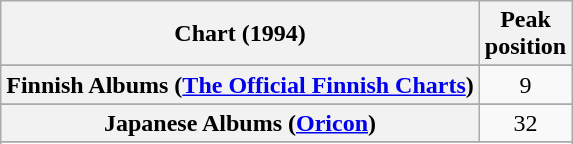<table class="wikitable sortable plainrowheaders">
<tr>
<th>Chart (1994)</th>
<th>Peak<br>position</th>
</tr>
<tr>
</tr>
<tr>
</tr>
<tr>
<th scope="row">Finnish Albums (<a href='#'>The Official Finnish Charts</a>)</th>
<td align="center">9</td>
</tr>
<tr>
</tr>
<tr>
<th scope="row">Japanese Albums (<a href='#'>Oricon</a>)</th>
<td align="center">32</td>
</tr>
<tr>
</tr>
<tr>
</tr>
<tr>
</tr>
<tr>
</tr>
</table>
